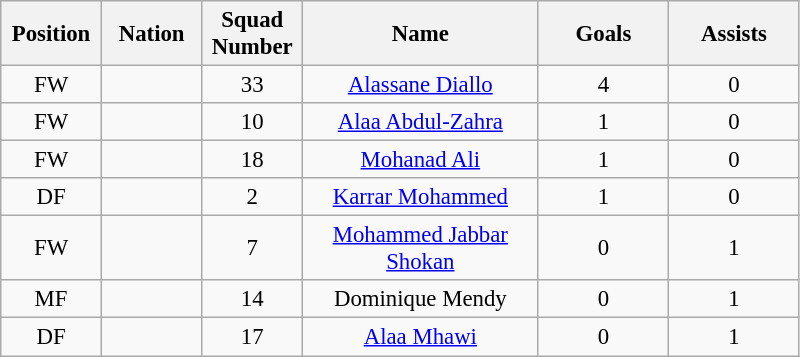<table class="wikitable sortable" style="font-size: 95%; text-align: center;">
<tr>
<th width=60>Position</th>
<th width=60>Nation</th>
<th width=60>Squad Number</th>
<th width=150>Name</th>
<th width=80>Goals</th>
<th width=80>Assists</th>
</tr>
<tr>
<td>FW</td>
<td></td>
<td>33</td>
<td><a href='#'>Alassane Diallo</a></td>
<td>4</td>
<td>0</td>
</tr>
<tr>
<td>FW</td>
<td></td>
<td>10</td>
<td><a href='#'>Alaa Abdul-Zahra</a></td>
<td>1</td>
<td>0</td>
</tr>
<tr>
<td>FW</td>
<td></td>
<td>18</td>
<td><a href='#'>Mohanad Ali</a></td>
<td>1</td>
<td>0</td>
</tr>
<tr>
<td>DF</td>
<td></td>
<td>2</td>
<td><a href='#'>Karrar Mohammed</a></td>
<td>1</td>
<td>0</td>
</tr>
<tr>
<td>FW</td>
<td></td>
<td>7</td>
<td><a href='#'>Mohammed Jabbar Shokan</a></td>
<td>0</td>
<td>1</td>
</tr>
<tr>
<td>MF</td>
<td></td>
<td>14</td>
<td>Dominique Mendy</td>
<td>0</td>
<td>1</td>
</tr>
<tr>
<td>DF</td>
<td></td>
<td>17</td>
<td><a href='#'>Alaa Mhawi</a></td>
<td>0</td>
<td>1</td>
</tr>
</table>
